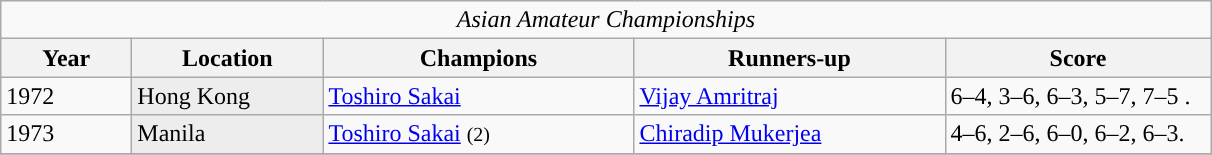<table class="wikitable">
<tr>
<td colspan=5 align=center><em>Asian Amateur Championships</em></td>
</tr>
<tr>
<th style="width:80px">Year</th>
<th style="width:120px">Location</th>
<th style="width:200px">Champions</th>
<th style="width:200px">Runners-up</th>
<th style="width:170px" class="unsortable">Score</th>
</tr>
<tr>
<td>1972</td>
<td style="background:#ededed">Hong Kong</td>
<td> <a href='#'>Toshiro Sakai</a></td>
<td> <a href='#'>Vijay Amritraj</a></td>
<td>6–4, 3–6, 6–3, 5–7, 7–5 .</td>
</tr>
<tr>
<td>1973</td>
<td style="background:#ededed">Manila</td>
<td> <a href='#'>Toshiro Sakai</a> <small>(2)</small></td>
<td> <a href='#'>Chiradip Mukerjea</a></td>
<td>4–6, 2–6, 6–0, 6–2, 6–3.</td>
</tr>
<tr>
</tr>
</table>
